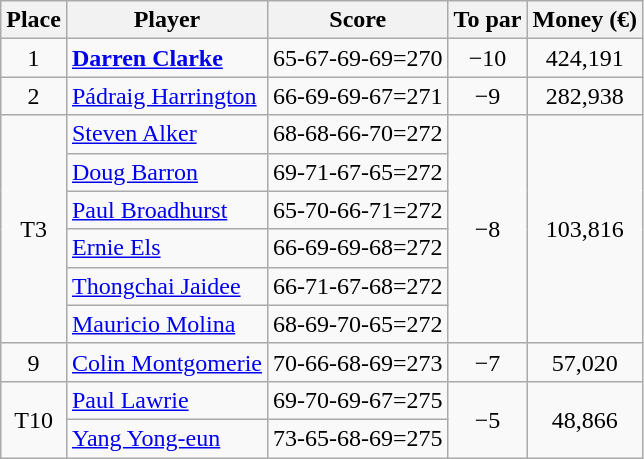<table class="wikitable">
<tr>
<th>Place</th>
<th>Player</th>
<th>Score</th>
<th>To par</th>
<th>Money (€)</th>
</tr>
<tr>
<td align=center>1</td>
<td> <strong><a href='#'>Darren Clarke</a></strong></td>
<td>65-67-69-69=270</td>
<td align=center>−10</td>
<td align=center>424,191</td>
</tr>
<tr>
<td align=center>2</td>
<td> <a href='#'>Pádraig Harrington</a></td>
<td>66-69-69-67=271</td>
<td align=center>−9</td>
<td align=center>282,938</td>
</tr>
<tr>
<td rowspan="6" align=center>T3</td>
<td> <a href='#'>Steven Alker</a></td>
<td>68-68-66-70=272</td>
<td rowspan="6" align=center>−8</td>
<td rowspan="6" align=center>103,816</td>
</tr>
<tr>
<td> <a href='#'>Doug Barron</a></td>
<td>69-71-67-65=272</td>
</tr>
<tr>
<td> <a href='#'>Paul Broadhurst</a></td>
<td>65-70-66-71=272</td>
</tr>
<tr>
<td> <a href='#'>Ernie Els</a></td>
<td>66-69-69-68=272</td>
</tr>
<tr>
<td> <a href='#'>Thongchai Jaidee</a></td>
<td>66-71-67-68=272</td>
</tr>
<tr>
<td> <a href='#'>Mauricio Molina</a></td>
<td>68-69-70-65=272</td>
</tr>
<tr>
<td align=center>9</td>
<td> <a href='#'>Colin Montgomerie</a></td>
<td>70-66-68-69=273</td>
<td align=center>−7</td>
<td align=center>57,020</td>
</tr>
<tr>
<td rowspan="2" align=center>T10</td>
<td> <a href='#'>Paul Lawrie</a></td>
<td>69-70-69-67=275</td>
<td rowspan="2" align=center>−5</td>
<td rowspan="2" align=center>48,866</td>
</tr>
<tr>
<td> <a href='#'>Yang Yong-eun</a></td>
<td>73-65-68-69=275</td>
</tr>
</table>
